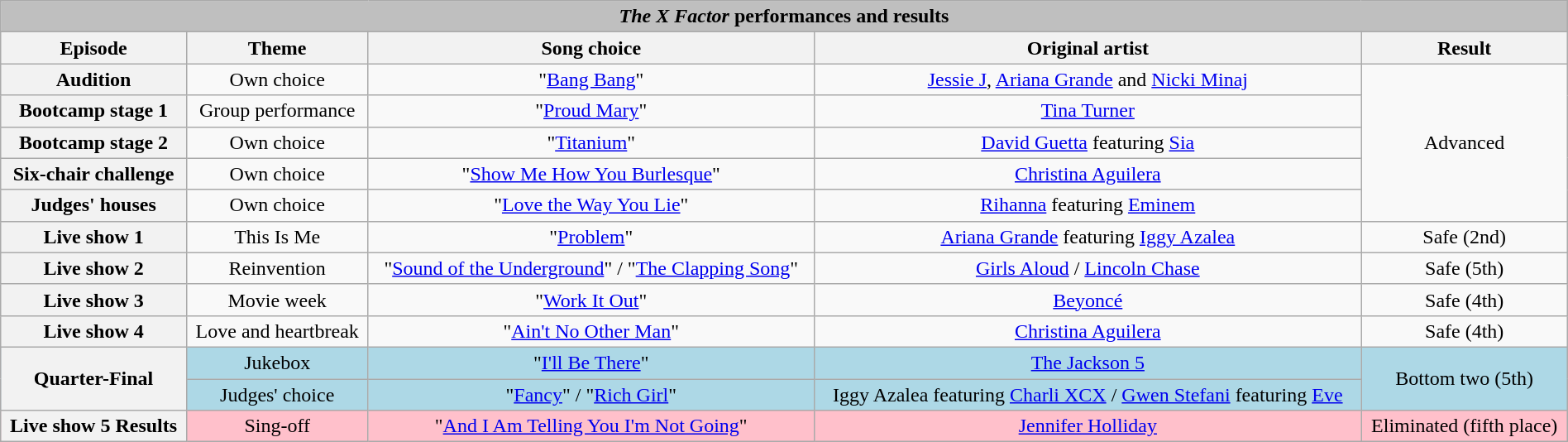<table class="wikitable collapsible collapsed" style="width:100%; margin:1em auto 1em auto; text-align:center;">
<tr>
<th colspan="7" style="background:#BFBFBF;"><em>The X Factor</em> performances and results</th>
</tr>
<tr>
<th>Episode</th>
<th>Theme</th>
<th>Song choice</th>
<th>Original artist</th>
<th>Result</th>
</tr>
<tr>
<th>Audition</th>
<td>Own choice</td>
<td>"<a href='#'>Bang Bang</a>"</td>
<td><a href='#'>Jessie J</a>, <a href='#'>Ariana Grande</a> and <a href='#'>Nicki Minaj</a></td>
<td rowspan="5">Advanced</td>
</tr>
<tr>
<th>Bootcamp stage 1</th>
<td>Group performance</td>
<td>"<a href='#'>Proud Mary</a>"</td>
<td><a href='#'>Tina Turner</a></td>
</tr>
<tr>
<th>Bootcamp stage 2</th>
<td>Own choice</td>
<td>"<a href='#'>Titanium</a>"</td>
<td><a href='#'>David Guetta</a> featuring <a href='#'>Sia</a></td>
</tr>
<tr>
<th>Six-chair challenge</th>
<td>Own choice</td>
<td>"<a href='#'>Show Me How You Burlesque</a>"</td>
<td><a href='#'>Christina Aguilera</a></td>
</tr>
<tr>
<th>Judges' houses</th>
<td>Own choice</td>
<td>"<a href='#'>Love the Way You Lie</a>"</td>
<td><a href='#'>Rihanna</a> featuring <a href='#'>Eminem</a></td>
</tr>
<tr>
<th>Live show 1</th>
<td>This Is Me</td>
<td>"<a href='#'>Problem</a>"</td>
<td><a href='#'>Ariana Grande</a> featuring <a href='#'>Iggy Azalea</a></td>
<td>Safe (2nd)</td>
</tr>
<tr>
<th>Live show 2</th>
<td>Reinvention</td>
<td>"<a href='#'>Sound of the Underground</a>" / "<a href='#'>The Clapping Song</a>"</td>
<td><a href='#'>Girls Aloud</a> / <a href='#'>Lincoln Chase</a></td>
<td>Safe (5th)</td>
</tr>
<tr>
<th>Live show 3</th>
<td>Movie week</td>
<td>"<a href='#'>Work It Out</a>"</td>
<td><a href='#'>Beyoncé</a></td>
<td>Safe (4th)</td>
</tr>
<tr>
<th>Live show 4</th>
<td>Love and heartbreak</td>
<td>"<a href='#'>Ain't No Other Man</a>"</td>
<td><a href='#'>Christina Aguilera</a></td>
<td>Safe (4th)</td>
</tr>
<tr style="background:lightblue">
<th rowspan=2>Quarter-Final</th>
<td>Jukebox</td>
<td>"<a href='#'>I'll Be There</a>"</td>
<td><a href='#'>The Jackson 5</a></td>
<td rowspan="2">Bottom two (5th)</td>
</tr>
<tr style="background:lightblue">
<td>Judges' choice</td>
<td>"<a href='#'>Fancy</a>" / "<a href='#'>Rich Girl</a>"</td>
<td>Iggy Azalea featuring <a href='#'>Charli XCX</a> / <a href='#'>Gwen Stefani</a> featuring <a href='#'>Eve</a></td>
</tr>
<tr style="background:pink">
<th>Live show 5 Results</th>
<td>Sing-off</td>
<td>"<a href='#'>And I Am Telling You I'm Not Going</a>"</td>
<td><a href='#'>Jennifer Holliday</a></td>
<td>Eliminated (fifth place)</td>
</tr>
</table>
